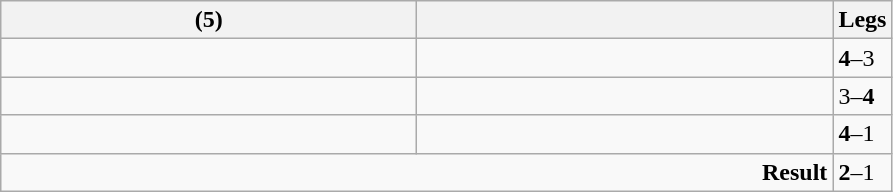<table class="wikitable">
<tr>
<th width=270> (5)</th>
<th width=270></th>
<th>Legs</th>
</tr>
<tr>
<td></td>
<td></td>
<td><strong>4</strong>–3</td>
</tr>
<tr>
<td></td>
<td></td>
<td>3–<strong>4</strong></td>
</tr>
<tr>
<td></td>
<td></td>
<td><strong>4</strong>–1</td>
</tr>
<tr>
<td colspan="2" align="right"><strong>Result</strong></td>
<td><strong>2</strong>–1</td>
</tr>
</table>
